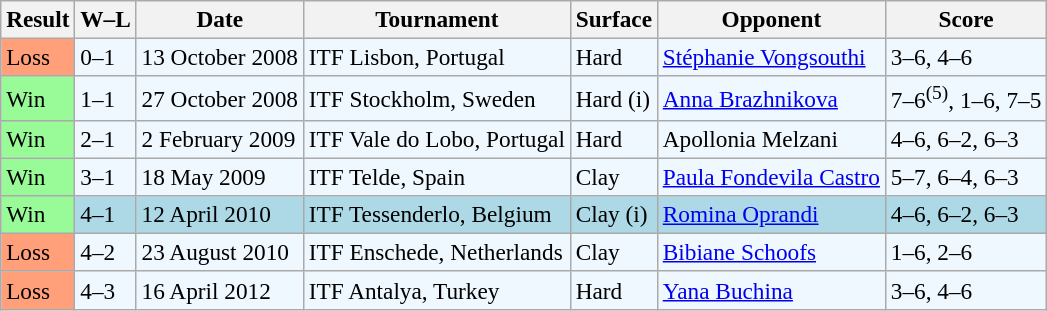<table class="sortable wikitable" style=font-size:97%>
<tr>
<th>Result</th>
<th class="unsortable">W–L</th>
<th>Date</th>
<th>Tournament</th>
<th>Surface</th>
<th>Opponent</th>
<th class="unsortable">Score</th>
</tr>
<tr style="background:#f0f8ff;">
<td style="background:#ffa07a;">Loss</td>
<td>0–1</td>
<td>13 October 2008</td>
<td>ITF Lisbon, Portugal</td>
<td>Hard</td>
<td> <a href='#'>Stéphanie Vongsouthi</a></td>
<td>3–6, 4–6</td>
</tr>
<tr style="background:#f0f8ff;">
<td style="background:#98fb98;">Win</td>
<td>1–1</td>
<td>27 October 2008</td>
<td>ITF Stockholm, Sweden</td>
<td>Hard (i)</td>
<td> <a href='#'>Anna Brazhnikova</a></td>
<td>7–6<sup>(5)</sup>, 1–6, 7–5</td>
</tr>
<tr style="background:#f0f8ff;">
<td style="background:#98fb98;">Win</td>
<td>2–1</td>
<td>2 February 2009</td>
<td>ITF Vale do Lobo, Portugal</td>
<td>Hard</td>
<td> Apollonia Melzani</td>
<td>4–6, 6–2, 6–3</td>
</tr>
<tr style="background:#f0f8ff;">
<td style="background:#98fb98;">Win</td>
<td>3–1</td>
<td>18 May 2009</td>
<td>ITF Telde, Spain</td>
<td>Clay</td>
<td> <a href='#'>Paula Fondevila Castro</a></td>
<td>5–7, 6–4, 6–3</td>
</tr>
<tr style="background:lightblue;">
<td style="background:#98fb98;">Win</td>
<td>4–1</td>
<td>12 April 2010</td>
<td>ITF Tessenderlo, Belgium</td>
<td>Clay (i)</td>
<td> <a href='#'>Romina Oprandi</a></td>
<td>4–6, 6–2, 6–3</td>
</tr>
<tr style="background:#f0f8ff;">
<td style="background:#ffa07a;">Loss</td>
<td>4–2</td>
<td>23 August 2010</td>
<td>ITF Enschede, Netherlands</td>
<td>Clay</td>
<td> <a href='#'>Bibiane Schoofs</a></td>
<td>1–6, 2–6</td>
</tr>
<tr style="background:#f0f8ff;">
<td style="background:#ffa07a;">Loss</td>
<td>4–3</td>
<td>16 April 2012</td>
<td>ITF Antalya, Turkey</td>
<td>Hard</td>
<td> <a href='#'>Yana Buchina</a></td>
<td>3–6, 4–6</td>
</tr>
</table>
